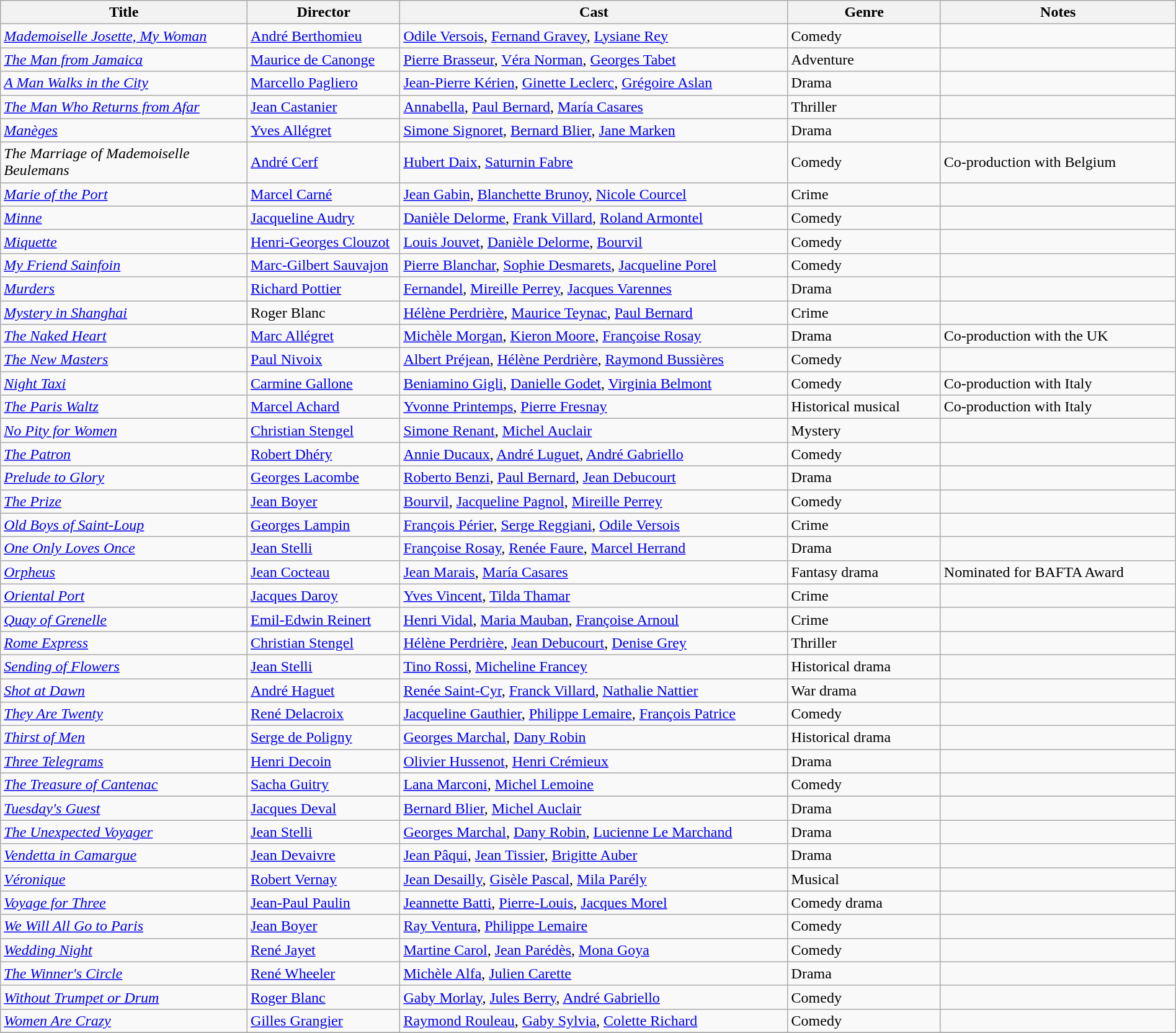<table class="wikitable" style="width:100%;">
<tr>
<th style="width:21%;">Title</th>
<th style="width:13%;">Director</th>
<th style="width:33%;">Cast</th>
<th style="width:13%;">Genre</th>
<th style="width:20%;">Notes</th>
</tr>
<tr>
<td><em><a href='#'>Mademoiselle Josette, My Woman</a></em></td>
<td><a href='#'>André Berthomieu</a></td>
<td><a href='#'>Odile Versois</a>, <a href='#'>Fernand Gravey</a>, <a href='#'>Lysiane Rey</a></td>
<td>Comedy</td>
<td></td>
</tr>
<tr>
<td><em><a href='#'>The Man from Jamaica</a></em></td>
<td><a href='#'>Maurice de Canonge</a></td>
<td><a href='#'>Pierre Brasseur</a>, <a href='#'>Véra Norman</a>, <a href='#'>Georges Tabet</a></td>
<td>Adventure</td>
<td></td>
</tr>
<tr>
<td><em><a href='#'>A Man Walks in the City</a></em></td>
<td><a href='#'>Marcello Pagliero</a></td>
<td><a href='#'>Jean-Pierre Kérien</a>, <a href='#'>Ginette Leclerc</a>, <a href='#'>Grégoire Aslan</a></td>
<td>Drama</td>
<td></td>
</tr>
<tr>
<td><em><a href='#'>The Man Who Returns from Afar</a></em></td>
<td><a href='#'>Jean Castanier</a></td>
<td><a href='#'>Annabella</a>, <a href='#'>Paul Bernard</a>, <a href='#'>María Casares</a></td>
<td>Thriller</td>
<td></td>
</tr>
<tr>
<td><em><a href='#'>Manèges</a></em></td>
<td><a href='#'>Yves Allégret</a></td>
<td><a href='#'>Simone Signoret</a>, <a href='#'>Bernard Blier</a>, <a href='#'>Jane Marken</a></td>
<td>Drama</td>
<td></td>
</tr>
<tr>
<td><em>The Marriage of Mademoiselle Beulemans</em></td>
<td><a href='#'>André Cerf</a></td>
<td><a href='#'>Hubert Daix</a>, <a href='#'>Saturnin Fabre</a></td>
<td>Comedy</td>
<td>Co-production with Belgium</td>
</tr>
<tr>
<td><em><a href='#'>Marie of the Port</a></em></td>
<td><a href='#'>Marcel Carné</a></td>
<td><a href='#'>Jean Gabin</a>, <a href='#'>Blanchette Brunoy</a>, <a href='#'>Nicole Courcel</a></td>
<td>Crime</td>
<td></td>
</tr>
<tr>
<td><em><a href='#'>Minne</a></em></td>
<td><a href='#'>Jacqueline Audry</a></td>
<td><a href='#'>Danièle Delorme</a>, <a href='#'>Frank Villard</a>, <a href='#'>Roland Armontel</a></td>
<td>Comedy</td>
<td></td>
</tr>
<tr>
<td><em><a href='#'>Miquette</a></em></td>
<td><a href='#'>Henri-Georges Clouzot</a></td>
<td><a href='#'>Louis Jouvet</a>, <a href='#'>Danièle Delorme</a>, <a href='#'>Bourvil</a></td>
<td>Comedy</td>
<td></td>
</tr>
<tr>
<td><em><a href='#'>My Friend Sainfoin</a></em></td>
<td><a href='#'>Marc-Gilbert Sauvajon</a></td>
<td><a href='#'>Pierre Blanchar</a>, <a href='#'>Sophie Desmarets</a>, <a href='#'>Jacqueline Porel</a></td>
<td>Comedy</td>
<td></td>
</tr>
<tr>
<td><em><a href='#'>Murders</a></em></td>
<td><a href='#'>Richard Pottier</a></td>
<td><a href='#'>Fernandel</a>, <a href='#'>Mireille Perrey</a>, <a href='#'>Jacques Varennes</a></td>
<td>Drama</td>
<td></td>
</tr>
<tr>
<td><em><a href='#'>Mystery in Shanghai</a></em></td>
<td>Roger Blanc</td>
<td><a href='#'>Hélène Perdrière</a>, <a href='#'>Maurice Teynac</a>, <a href='#'>Paul Bernard</a></td>
<td>Crime</td>
<td></td>
</tr>
<tr>
<td><em><a href='#'>The Naked Heart</a></em></td>
<td><a href='#'>Marc Allégret</a></td>
<td><a href='#'>Michèle Morgan</a>, <a href='#'>Kieron Moore</a>, <a href='#'>Françoise Rosay</a></td>
<td>Drama</td>
<td>Co-production with the UK</td>
</tr>
<tr>
<td><em><a href='#'>The New Masters</a></em></td>
<td><a href='#'>Paul Nivoix</a></td>
<td><a href='#'>Albert Préjean</a>, <a href='#'>Hélène Perdrière</a>, <a href='#'>Raymond Bussières</a></td>
<td>Comedy</td>
<td></td>
</tr>
<tr>
<td><em><a href='#'>Night Taxi</a></em></td>
<td><a href='#'>Carmine Gallone</a></td>
<td><a href='#'>Beniamino Gigli</a>, <a href='#'>Danielle Godet</a>, <a href='#'>Virginia Belmont</a></td>
<td>Comedy</td>
<td>Co-production with Italy</td>
</tr>
<tr>
<td><em><a href='#'>The Paris Waltz</a></em></td>
<td><a href='#'>Marcel Achard</a></td>
<td><a href='#'>Yvonne Printemps</a>, <a href='#'>Pierre Fresnay</a></td>
<td>Historical musical</td>
<td>Co-production with Italy</td>
</tr>
<tr>
<td><em><a href='#'>No Pity for Women</a></em></td>
<td><a href='#'>Christian Stengel</a></td>
<td><a href='#'>Simone Renant</a>, <a href='#'>Michel Auclair</a></td>
<td>Mystery</td>
<td></td>
</tr>
<tr>
<td><em><a href='#'>The Patron</a></em></td>
<td><a href='#'>Robert Dhéry</a></td>
<td><a href='#'>Annie Ducaux</a>, <a href='#'>André Luguet</a>, <a href='#'>André Gabriello</a></td>
<td>Comedy</td>
</tr>
<tr>
<td><em><a href='#'>Prelude to Glory</a></em></td>
<td><a href='#'>Georges Lacombe</a></td>
<td><a href='#'>Roberto Benzi</a>, <a href='#'>Paul Bernard</a>, <a href='#'>Jean Debucourt</a></td>
<td>Drama</td>
<td></td>
</tr>
<tr>
<td><em><a href='#'>The Prize</a></em></td>
<td><a href='#'>Jean Boyer</a></td>
<td><a href='#'>Bourvil</a>, <a href='#'>Jacqueline Pagnol</a>, <a href='#'>Mireille Perrey</a></td>
<td>Comedy</td>
<td></td>
</tr>
<tr>
<td><em><a href='#'>Old Boys of Saint-Loup</a></em></td>
<td><a href='#'>Georges Lampin</a></td>
<td><a href='#'>François Périer</a>, <a href='#'>Serge Reggiani</a>, <a href='#'>Odile Versois</a></td>
<td>Crime</td>
<td></td>
</tr>
<tr>
<td><em><a href='#'>One Only Loves Once</a></em></td>
<td><a href='#'>Jean Stelli</a></td>
<td><a href='#'>Françoise Rosay</a>, <a href='#'>Renée Faure</a>, <a href='#'>Marcel Herrand</a></td>
<td>Drama</td>
<td></td>
</tr>
<tr>
<td><em><a href='#'>Orpheus</a></em></td>
<td><a href='#'>Jean Cocteau</a></td>
<td><a href='#'>Jean Marais</a>, <a href='#'>María Casares</a></td>
<td>Fantasy drama</td>
<td>Nominated for BAFTA Award</td>
</tr>
<tr>
<td><em><a href='#'>Oriental Port</a></em></td>
<td><a href='#'>Jacques Daroy</a></td>
<td><a href='#'>Yves Vincent</a>, <a href='#'>Tilda Thamar</a></td>
<td>Crime</td>
<td></td>
</tr>
<tr>
<td><em><a href='#'>Quay of Grenelle</a></em></td>
<td><a href='#'>Emil-Edwin Reinert</a></td>
<td><a href='#'>Henri Vidal</a>, <a href='#'>Maria Mauban</a>, <a href='#'>Françoise Arnoul</a></td>
<td>Crime</td>
<td></td>
</tr>
<tr>
<td><em><a href='#'>Rome Express</a></em></td>
<td><a href='#'>Christian Stengel</a></td>
<td><a href='#'>Hélène Perdrière</a>, <a href='#'>Jean Debucourt</a>, <a href='#'>Denise Grey</a></td>
<td>Thriller</td>
<td></td>
</tr>
<tr>
<td><em><a href='#'>Sending of Flowers</a></em></td>
<td><a href='#'>Jean Stelli</a></td>
<td><a href='#'>Tino Rossi</a>, <a href='#'>Micheline Francey</a></td>
<td>Historical drama</td>
<td></td>
</tr>
<tr>
<td><em><a href='#'>Shot at Dawn</a></em></td>
<td><a href='#'>André Haguet</a></td>
<td><a href='#'>Renée Saint-Cyr</a>, <a href='#'>Franck Villard</a>, <a href='#'>Nathalie Nattier</a></td>
<td>War drama</td>
<td></td>
</tr>
<tr>
<td><em><a href='#'>They Are Twenty</a></em></td>
<td><a href='#'>René Delacroix</a></td>
<td><a href='#'>Jacqueline Gauthier</a>, <a href='#'>Philippe Lemaire</a>, <a href='#'>François Patrice</a></td>
<td>Comedy</td>
<td></td>
</tr>
<tr>
<td><em><a href='#'>Thirst of Men</a></em></td>
<td><a href='#'>Serge de Poligny</a></td>
<td><a href='#'>Georges Marchal</a>, <a href='#'>Dany Robin</a></td>
<td>Historical drama</td>
<td></td>
</tr>
<tr>
<td><em><a href='#'>Three Telegrams</a></em></td>
<td><a href='#'>Henri Decoin</a></td>
<td><a href='#'>Olivier Hussenot</a>, <a href='#'>Henri Crémieux</a></td>
<td>Drama</td>
<td></td>
</tr>
<tr>
<td><em><a href='#'>The Treasure of Cantenac</a></em></td>
<td><a href='#'>Sacha Guitry</a></td>
<td><a href='#'>Lana Marconi</a>, <a href='#'>Michel Lemoine</a></td>
<td>Comedy</td>
<td></td>
</tr>
<tr>
<td><em><a href='#'>Tuesday's Guest</a></em></td>
<td><a href='#'>Jacques Deval</a></td>
<td><a href='#'>Bernard Blier</a>, <a href='#'>Michel Auclair</a></td>
<td>Drama</td>
<td></td>
</tr>
<tr>
<td><em><a href='#'>The Unexpected Voyager</a></em></td>
<td><a href='#'>Jean Stelli</a></td>
<td><a href='#'>Georges Marchal</a>, <a href='#'>Dany Robin</a>, <a href='#'>Lucienne Le Marchand</a></td>
<td>Drama</td>
<td></td>
</tr>
<tr>
<td><em><a href='#'>Vendetta in Camargue</a></em></td>
<td><a href='#'>Jean Devaivre</a></td>
<td><a href='#'>Jean Pâqui</a>, <a href='#'>Jean Tissier</a>, <a href='#'>Brigitte Auber</a></td>
<td>Drama</td>
<td></td>
</tr>
<tr>
<td><em><a href='#'>Véronique</a></em></td>
<td><a href='#'>Robert Vernay</a></td>
<td><a href='#'>Jean Desailly</a>, <a href='#'>Gisèle Pascal</a>, <a href='#'>Mila Parély</a></td>
<td>Musical</td>
<td></td>
</tr>
<tr>
<td><em><a href='#'>Voyage for Three</a></em></td>
<td><a href='#'>Jean-Paul Paulin</a></td>
<td><a href='#'>Jeannette Batti</a>, <a href='#'>Pierre-Louis</a>, <a href='#'>Jacques Morel</a></td>
<td>Comedy drama</td>
<td></td>
</tr>
<tr>
<td><em><a href='#'>We Will All Go to Paris</a></em></td>
<td><a href='#'>Jean Boyer</a></td>
<td><a href='#'>Ray Ventura</a>, <a href='#'>Philippe Lemaire</a></td>
<td>Comedy</td>
<td></td>
</tr>
<tr>
<td><em><a href='#'>Wedding Night</a></em></td>
<td><a href='#'>René Jayet</a></td>
<td><a href='#'>Martine Carol</a>, <a href='#'>Jean Parédès</a>, <a href='#'>Mona Goya</a></td>
<td>Comedy</td>
<td></td>
</tr>
<tr>
<td><em><a href='#'>The Winner's Circle</a></em></td>
<td><a href='#'>René Wheeler</a></td>
<td><a href='#'>Michèle Alfa</a>, <a href='#'>Julien Carette</a></td>
<td>Drama</td>
<td></td>
</tr>
<tr>
<td><em><a href='#'>Without Trumpet or Drum</a></em></td>
<td><a href='#'>Roger Blanc</a></td>
<td><a href='#'>Gaby Morlay</a>, <a href='#'>Jules Berry</a>, <a href='#'>André Gabriello</a></td>
<td>Comedy</td>
<td></td>
</tr>
<tr>
<td><em><a href='#'>Women Are Crazy</a></em></td>
<td><a href='#'>Gilles Grangier</a></td>
<td><a href='#'>Raymond Rouleau</a>, <a href='#'>Gaby Sylvia</a>, <a href='#'>Colette Richard</a></td>
<td>Comedy</td>
<td></td>
</tr>
<tr>
</tr>
</table>
